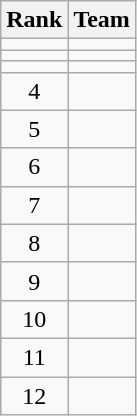<table class="wikitable">
<tr>
<th>Rank</th>
<th>Team</th>
</tr>
<tr>
<td align=center></td>
<td></td>
</tr>
<tr>
<td align=center></td>
<td></td>
</tr>
<tr>
<td align=center></td>
<td></td>
</tr>
<tr>
<td align=center>4</td>
<td></td>
</tr>
<tr>
<td align=center>5</td>
<td></td>
</tr>
<tr>
<td align=center>6</td>
<td></td>
</tr>
<tr>
<td align=center>7</td>
<td></td>
</tr>
<tr>
<td align=center>8</td>
<td></td>
</tr>
<tr>
<td align=center>9</td>
<td></td>
</tr>
<tr>
<td align=center>10</td>
<td></td>
</tr>
<tr>
<td align=center>11</td>
<td></td>
</tr>
<tr>
<td align=center>12</td>
<td></td>
</tr>
</table>
